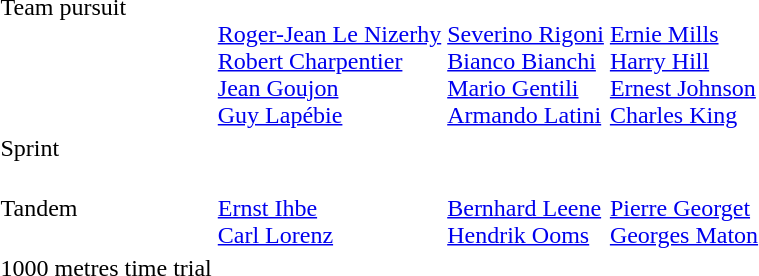<table>
<tr valign="top">
<td>Team pursuit<br></td>
<td><br><a href='#'>Roger-Jean Le Nizerhy</a><br><a href='#'>Robert Charpentier</a><br><a href='#'>Jean Goujon</a><br><a href='#'>Guy Lapébie</a></td>
<td><br><a href='#'>Severino Rigoni</a><br><a href='#'>Bianco Bianchi</a><br><a href='#'>Mario Gentili</a><br><a href='#'>Armando Latini</a></td>
<td><br><a href='#'>Ernie Mills</a><br><a href='#'>Harry Hill</a><br><a href='#'>Ernest Johnson</a><br><a href='#'>Charles King</a></td>
</tr>
<tr>
<td>Sprint<br></td>
<td></td>
<td></td>
<td></td>
</tr>
<tr>
<td>Tandem<br></td>
<td><br><a href='#'>Ernst Ihbe</a><br><a href='#'>Carl Lorenz</a></td>
<td><br><a href='#'>Bernhard Leene</a><br><a href='#'>Hendrik Ooms</a></td>
<td><br><a href='#'>Pierre Georget</a><br> <a href='#'>Georges Maton</a></td>
</tr>
<tr>
<td>1000 metres time trial<br></td>
<td></td>
<td></td>
<td></td>
</tr>
</table>
